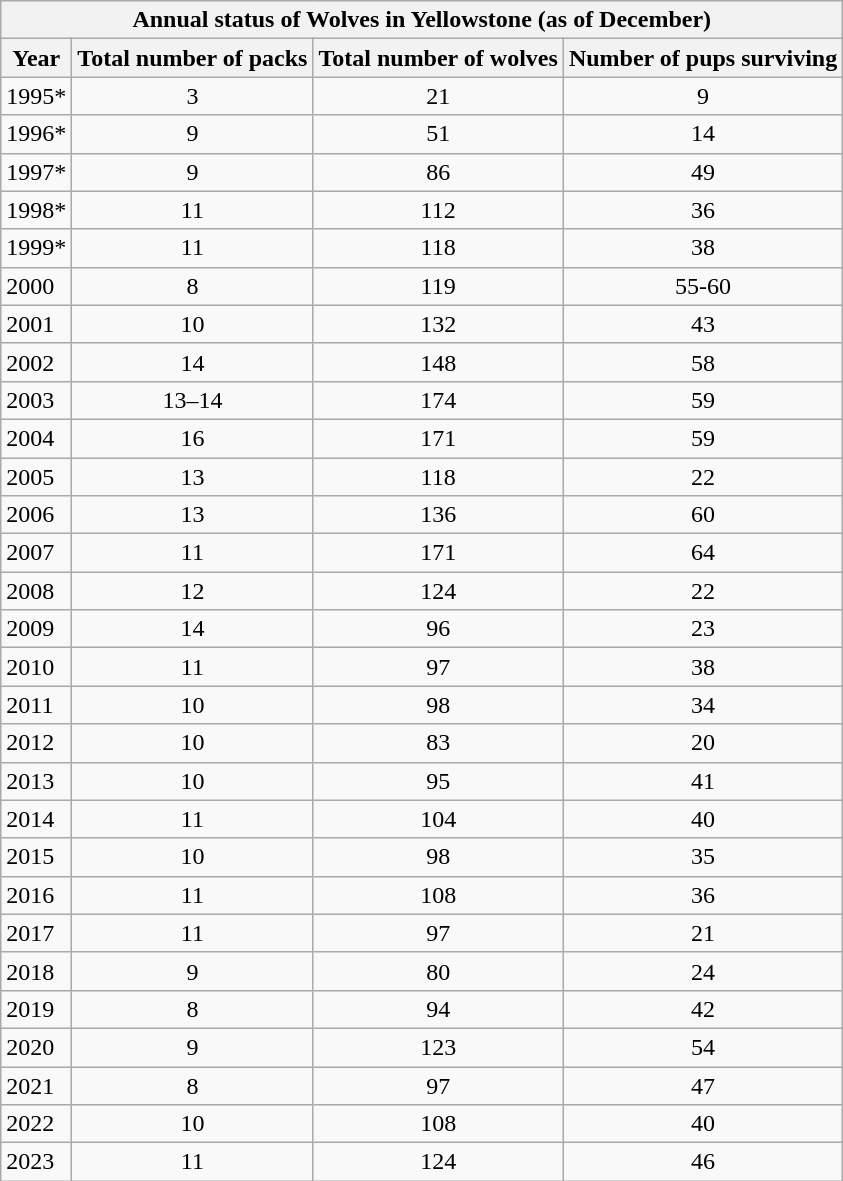<table class="wikitable">
<tr>
<th colspan=5>Annual status of Wolves in Yellowstone (as of December)</th>
</tr>
<tr>
<th>Year</th>
<th style="text-align:center;">Total number of packs</th>
<th style="text-align:center;">Total number of wolves</th>
<th style="text-align:center;">Number of pups surviving</th>
</tr>
<tr>
<td>1995*</td>
<td style="text-align:center;">3</td>
<td style="text-align:center;">21</td>
<td style="text-align:center;">9</td>
</tr>
<tr>
<td>1996*</td>
<td style="text-align:center;">9</td>
<td style="text-align:center;">51</td>
<td style="text-align:center;">14</td>
</tr>
<tr>
<td>1997*</td>
<td style="text-align:center;">9</td>
<td style="text-align:center;">86</td>
<td style="text-align:center;">49</td>
</tr>
<tr>
<td>1998*</td>
<td style="text-align:center;">11</td>
<td style="text-align:center;">112</td>
<td style="text-align:center;">36</td>
</tr>
<tr>
<td>1999*</td>
<td style="text-align:center;">11</td>
<td style="text-align:center;">118</td>
<td style="text-align:center;">38</td>
</tr>
<tr>
<td>2000</td>
<td style="text-align:center;">8</td>
<td style="text-align:center;">119</td>
<td style="text-align:center;">55-60</td>
</tr>
<tr>
<td>2001</td>
<td style="text-align:center;">10</td>
<td style="text-align:center;">132</td>
<td style="text-align:center;">43</td>
</tr>
<tr>
<td>2002</td>
<td style="text-align:center;">14</td>
<td style="text-align:center;">148</td>
<td style="text-align:center;">58</td>
</tr>
<tr>
<td>2003</td>
<td style="text-align:center;">13–14</td>
<td style="text-align:center;">174</td>
<td style="text-align:center;">59</td>
</tr>
<tr>
<td>2004</td>
<td style="text-align:center;">16</td>
<td style="text-align:center;">171</td>
<td style="text-align:center;">59</td>
</tr>
<tr>
<td>2005</td>
<td style="text-align:center;">13</td>
<td style="text-align:center;">118</td>
<td style="text-align:center;">22</td>
</tr>
<tr>
<td>2006</td>
<td style="text-align:center;">13</td>
<td style="text-align:center;">136</td>
<td style="text-align:center;">60</td>
</tr>
<tr>
<td>2007</td>
<td style="text-align:center;">11</td>
<td style="text-align:center;">171</td>
<td style="text-align:center;">64</td>
</tr>
<tr>
<td>2008</td>
<td style="text-align:center;">12</td>
<td style="text-align:center;">124</td>
<td style="text-align:center;">22</td>
</tr>
<tr>
<td>2009</td>
<td style="text-align:center;">14</td>
<td style="text-align:center;">96</td>
<td style="text-align:center;">23</td>
</tr>
<tr>
<td>2010</td>
<td style="text-align:center;">11</td>
<td style="text-align:center;">97</td>
<td style="text-align:center;">38</td>
</tr>
<tr>
<td>2011</td>
<td style="text-align:center;">10</td>
<td style="text-align:center;">98</td>
<td style="text-align:center;">34</td>
</tr>
<tr>
<td>2012</td>
<td style="text-align:center;">10</td>
<td style="text-align:center;">83</td>
<td style="text-align:center;">20</td>
</tr>
<tr>
<td>2013</td>
<td style="text-align:center;">10</td>
<td style="text-align:center;">95</td>
<td style="text-align:center;">41</td>
</tr>
<tr>
<td>2014</td>
<td style="text-align:center;">11</td>
<td style="text-align:center;">104</td>
<td style="text-align:center;">40</td>
</tr>
<tr>
<td>2015</td>
<td style="text-align:center;">10</td>
<td style="text-align:center;">98</td>
<td style="text-align:center;">35</td>
</tr>
<tr>
<td>2016</td>
<td style="text-align:center;">11</td>
<td style="text-align:center;">108</td>
<td style="text-align:center;">36</td>
</tr>
<tr>
<td>2017</td>
<td style="text-align:center;">11</td>
<td style="text-align:center;">97</td>
<td style="text-align:center;">21</td>
</tr>
<tr>
<td>2018</td>
<td style="text-align:center;">9</td>
<td style="text-align:center;">80</td>
<td style="text-align:center;">24</td>
</tr>
<tr>
<td>2019</td>
<td style="text-align:center;">8</td>
<td style="text-align:center;">94</td>
<td style="text-align:center;">42</td>
</tr>
<tr>
<td>2020</td>
<td style="text-align:center;">9</td>
<td style="text-align:center;">123</td>
<td style="text-align:center;">54</td>
</tr>
<tr>
<td>2021</td>
<td style="text-align:center;">8</td>
<td style="text-align:center;">97</td>
<td style="text-align:center;">47</td>
</tr>
<tr>
<td>2022</td>
<td style="text-align:center;">10</td>
<td style="text-align:center;">108</td>
<td style="text-align:center;">40</td>
</tr>
<tr>
<td>2023</td>
<td style="text-align:center;">11</td>
<td style="text-align:center;">124</td>
<td style="text-align:center;">46</td>
</tr>
</table>
